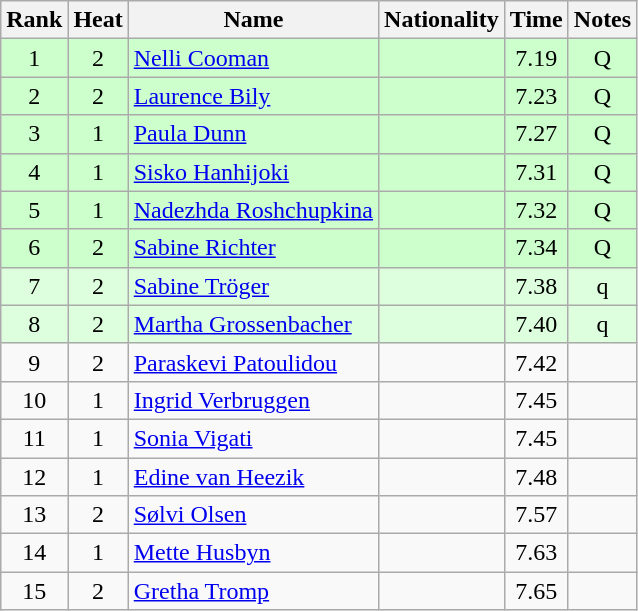<table class="wikitable sortable" style="text-align:center">
<tr>
<th>Rank</th>
<th>Heat</th>
<th>Name</th>
<th>Nationality</th>
<th>Time</th>
<th>Notes</th>
</tr>
<tr bgcolor=ccffcc>
<td>1</td>
<td>2</td>
<td align="left"><a href='#'>Nelli Cooman</a></td>
<td align=left></td>
<td>7.19</td>
<td>Q</td>
</tr>
<tr bgcolor=ccffcc>
<td>2</td>
<td>2</td>
<td align="left"><a href='#'>Laurence Bily</a></td>
<td align=left></td>
<td>7.23</td>
<td>Q</td>
</tr>
<tr bgcolor=ccffcc>
<td>3</td>
<td>1</td>
<td align="left"><a href='#'>Paula Dunn</a></td>
<td align=left></td>
<td>7.27</td>
<td>Q</td>
</tr>
<tr bgcolor=ccffcc>
<td>4</td>
<td>1</td>
<td align="left"><a href='#'>Sisko Hanhijoki</a></td>
<td align=left></td>
<td>7.31</td>
<td>Q</td>
</tr>
<tr bgcolor=ccffcc>
<td>5</td>
<td>1</td>
<td align="left"><a href='#'>Nadezhda Roshchupkina</a></td>
<td align=left></td>
<td>7.32</td>
<td>Q</td>
</tr>
<tr bgcolor=ccffcc>
<td>6</td>
<td>2</td>
<td align="left"><a href='#'>Sabine Richter</a></td>
<td align=left></td>
<td>7.34</td>
<td>Q</td>
</tr>
<tr bgcolor=ddffdd>
<td>7</td>
<td>2</td>
<td align="left"><a href='#'>Sabine Tröger</a></td>
<td align=left></td>
<td>7.38</td>
<td>q</td>
</tr>
<tr bgcolor=ddffdd>
<td>8</td>
<td>2</td>
<td align="left"><a href='#'>Martha Grossenbacher</a></td>
<td align=left></td>
<td>7.40</td>
<td>q</td>
</tr>
<tr>
<td>9</td>
<td>2</td>
<td align="left"><a href='#'>Paraskevi Patoulidou</a></td>
<td align=left></td>
<td>7.42</td>
<td></td>
</tr>
<tr>
<td>10</td>
<td>1</td>
<td align="left"><a href='#'>Ingrid Verbruggen</a></td>
<td align=left></td>
<td>7.45</td>
<td></td>
</tr>
<tr>
<td>11</td>
<td>1</td>
<td align="left"><a href='#'>Sonia Vigati</a></td>
<td align=left></td>
<td>7.45</td>
<td></td>
</tr>
<tr>
<td>12</td>
<td>1</td>
<td align="left"><a href='#'>Edine van Heezik</a></td>
<td align=left></td>
<td>7.48</td>
<td></td>
</tr>
<tr>
<td>13</td>
<td>2</td>
<td align="left"><a href='#'>Sølvi Olsen</a></td>
<td align=left></td>
<td>7.57</td>
<td></td>
</tr>
<tr>
<td>14</td>
<td>1</td>
<td align="left"><a href='#'>Mette Husbyn</a></td>
<td align=left></td>
<td>7.63</td>
<td></td>
</tr>
<tr>
<td>15</td>
<td>2</td>
<td align="left"><a href='#'>Gretha Tromp</a></td>
<td align=left></td>
<td>7.65</td>
<td></td>
</tr>
</table>
